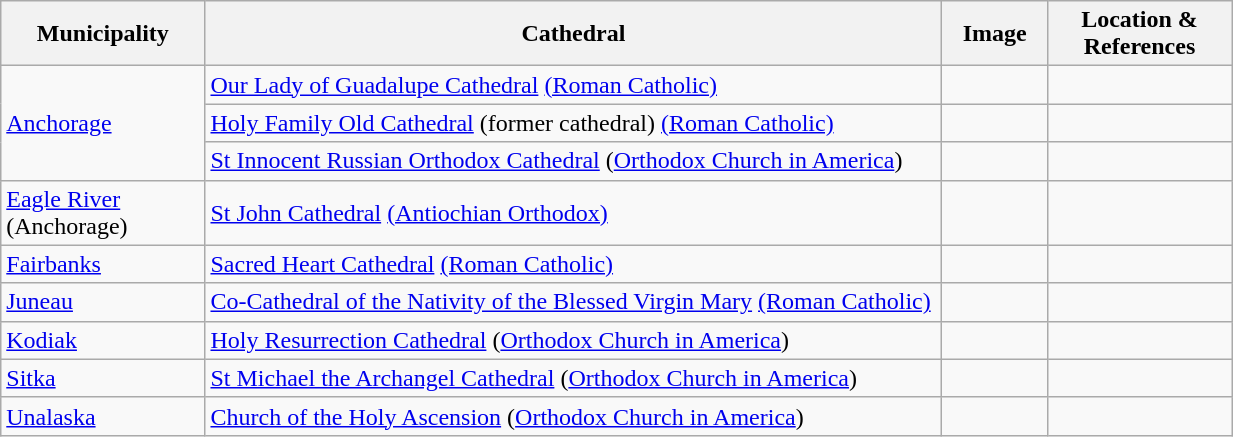<table width=65% class="wikitable">
<tr>
<th width = 10%>Municipality</th>
<th width = 40%>Cathedral</th>
<th width = 5%>Image</th>
<th width = 10%>Location & References</th>
</tr>
<tr>
<td rowspan=3><a href='#'>Anchorage</a></td>
<td><a href='#'>Our Lady of Guadalupe Cathedral</a> <a href='#'>(Roman Catholic)</a></td>
<td></td>
<td><small></small><br></td>
</tr>
<tr>
<td><a href='#'>Holy Family Old Cathedral</a> (former cathedral) <a href='#'>(Roman Catholic)</a></td>
<td></td>
<td><small></small><br></td>
</tr>
<tr>
<td><a href='#'>St Innocent Russian Orthodox Cathedral</a> (<a href='#'>Orthodox Church in America</a>)</td>
<td></td>
<td><small></small></td>
</tr>
<tr>
<td><a href='#'>Eagle River</a> (Anchorage)</td>
<td><a href='#'>St John Cathedral</a> <a href='#'>(Antiochian Orthodox)</a></td>
<td></td>
<td><small></small><br></td>
</tr>
<tr>
<td><a href='#'>Fairbanks</a></td>
<td><a href='#'>Sacred Heart Cathedral</a> <a href='#'>(Roman Catholic)</a></td>
<td></td>
<td><small></small><br></td>
</tr>
<tr>
<td><a href='#'>Juneau</a></td>
<td><a href='#'>Co-Cathedral of the Nativity of the Blessed Virgin Mary</a> <a href='#'>(Roman Catholic)</a></td>
<td></td>
<td><small></small><br></td>
</tr>
<tr>
<td><a href='#'>Kodiak</a></td>
<td><a href='#'>Holy Resurrection Cathedral</a> (<a href='#'>Orthodox Church in America</a>)</td>
<td></td>
<td><small></small><br></td>
</tr>
<tr>
<td><a href='#'>Sitka</a></td>
<td><a href='#'>St Michael the Archangel Cathedral</a> (<a href='#'>Orthodox Church in America</a>)</td>
<td></td>
<td><small></small><br></td>
</tr>
<tr>
<td><a href='#'>Unalaska</a></td>
<td><a href='#'>Church of the Holy Ascension</a> (<a href='#'>Orthodox Church in America</a>)</td>
<td></td>
<td><small></small><br></td>
</tr>
</table>
